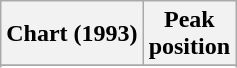<table class="wikitable sortable plainrowheaders" style="text-align:center">
<tr>
<th>Chart (1993)</th>
<th>Peak<br>position</th>
</tr>
<tr>
</tr>
<tr>
</tr>
</table>
